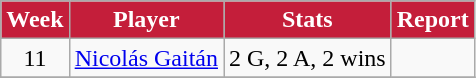<table class=wikitable>
<tr>
<th style="background:#C41E3A; color:white; text-align:center;">Week</th>
<th style="background:#C41E3A; color:white; text-align:center;">Player</th>
<th style="background:#C41E3A; color:white; text-align:center;">Stats</th>
<th style="background:#C41E3A; color:white; text-align:center;">Report</th>
</tr>
<tr>
<td style="text-align:center;">11</td>
<td> <a href='#'>Nicolás Gaitán</a></td>
<td>2 G, 2 A, 2 wins</td>
<td></td>
</tr>
<tr>
</tr>
</table>
